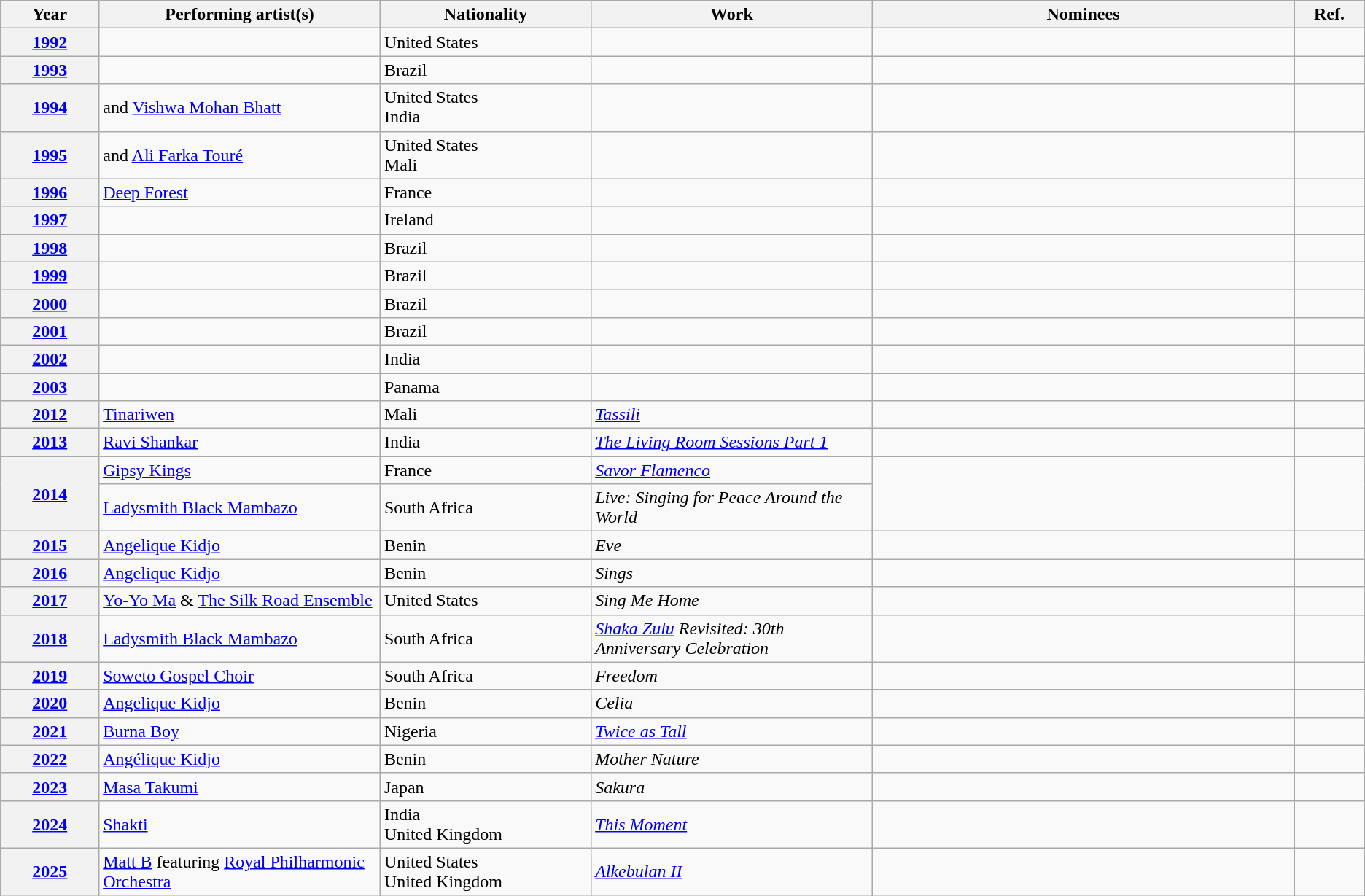<table class="wikitable">
<tr>
<th width="7%">Year</th>
<th width="20%">Performing artist(s)</th>
<th width="15%">Nationality</th>
<th width="20%">Work</th>
<th width="30%" class=unsortable>Nominees</th>
<th width="5%" class=unsortable>Ref.</th>
</tr>
<tr>
<th scope="row" style="text-align:center;"><a href='#'>1992</a></th>
<td></td>
<td>United States</td>
<td></td>
<td></td>
<td style="text-align:center;"></td>
</tr>
<tr>
<th scope="row" style="text-align:center;"><a href='#'>1993</a></th>
<td></td>
<td>Brazil</td>
<td></td>
<td></td>
<td style="text-align:center;"></td>
</tr>
<tr>
<th scope="row" style="text-align:center;"><a href='#'>1994</a></th>
<td> and <a href='#'>Vishwa Mohan Bhatt</a></td>
<td>United States<br>India</td>
<td></td>
<td></td>
<td style="text-align:center;"></td>
</tr>
<tr>
<th scope="row" style="text-align:center;"><a href='#'>1995</a></th>
<td> and <a href='#'>Ali Farka Touré</a></td>
<td>United States<br>Mali</td>
<td></td>
<td></td>
<td style="text-align:center;"></td>
</tr>
<tr>
<th scope="row" style="text-align:center;"><a href='#'>1996</a></th>
<td><a href='#'>Deep Forest</a></td>
<td>France</td>
<td></td>
<td></td>
<td style="text-align:center;"></td>
</tr>
<tr>
<th scope="row" style="text-align:center;"><a href='#'>1997</a></th>
<td></td>
<td>Ireland</td>
<td></td>
<td></td>
<td style="text-align:center;"></td>
</tr>
<tr>
<th scope="row" style="text-align:center;"><a href='#'>1998</a></th>
<td></td>
<td>Brazil</td>
<td></td>
<td></td>
<td style="text-align:center;"></td>
</tr>
<tr>
<th scope="row" style="text-align:center;"><a href='#'>1999</a></th>
<td></td>
<td>Brazil</td>
<td></td>
<td></td>
<td style="text-align:center;"></td>
</tr>
<tr>
<th scope="row" style="text-align:center;"><a href='#'>2000</a></th>
<td></td>
<td>Brazil</td>
<td></td>
<td></td>
<td style="text-align:center;"></td>
</tr>
<tr>
<th scope="row" style="text-align:center;"><a href='#'>2001</a></th>
<td></td>
<td>Brazil</td>
<td></td>
<td></td>
<td style="text-align:center;"></td>
</tr>
<tr>
<th scope="row" style="text-align:center;"><a href='#'>2002</a></th>
<td></td>
<td>India</td>
<td></td>
<td></td>
<td style="text-align:center;"></td>
</tr>
<tr>
<th scope="row" style="text-align:center;"><a href='#'>2003</a></th>
<td></td>
<td>Panama</td>
<td></td>
<td></td>
<td style="text-align:center;"></td>
</tr>
<tr>
<th scope="row" style="text-align:center;"><a href='#'>2012</a></th>
<td><a href='#'>Tinariwen</a></td>
<td>Mali</td>
<td><em><a href='#'>Tassili</a></em></td>
<td></td>
<td style="text-align:center;"></td>
</tr>
<tr>
<th scope="row" style="text-align:center;"><a href='#'>2013</a></th>
<td><a href='#'>Ravi Shankar</a></td>
<td>India</td>
<td><em><a href='#'>The Living Room Sessions Part 1</a></em></td>
<td></td>
<td style="text-align:center;"></td>
</tr>
<tr>
<th rowspan="2" scope="row" style="text-align:center;"><a href='#'>2014</a></th>
<td><a href='#'>Gipsy Kings</a></td>
<td>France</td>
<td><em><a href='#'>Savor Flamenco</a></em></td>
<td rowspan="2"></td>
<td rowspan="2"></td>
</tr>
<tr>
<td><a href='#'>Ladysmith Black Mambazo</a></td>
<td>South Africa</td>
<td><em>Live: Singing for Peace Around the World</em></td>
</tr>
<tr>
<th scope="row" style="text-align:center;"><a href='#'>2015</a></th>
<td><a href='#'>Angelique Kidjo</a></td>
<td>Benin</td>
<td><em>Eve</em></td>
<td></td>
<td style="text-align:center;"></td>
</tr>
<tr>
<th scope="row" style="text-align:center;"><a href='#'>2016</a></th>
<td><a href='#'>Angelique Kidjo</a></td>
<td>Benin</td>
<td><em>Sings</em></td>
<td></td>
<td style="text-align:center;"></td>
</tr>
<tr>
<th scope="row" style="text-align:center;"><a href='#'>2017</a></th>
<td><a href='#'>Yo-Yo Ma</a> & <a href='#'>The Silk Road Ensemble</a></td>
<td>United States</td>
<td><em>Sing Me Home</em></td>
<td></td>
<td style="text-align:center;"></td>
</tr>
<tr>
<th scope="row" style="text-align:center;"><a href='#'>2018</a></th>
<td><a href='#'>Ladysmith Black Mambazo</a></td>
<td>South Africa</td>
<td><em><a href='#'>Shaka Zulu</a> Revisited: 30th Anniversary Celebration</em></td>
<td></td>
<td style="text-align:center;"></td>
</tr>
<tr>
<th scope="row" style="text-align:center;"><a href='#'>2019</a></th>
<td><a href='#'>Soweto Gospel Choir</a></td>
<td>South Africa</td>
<td><em>Freedom</em></td>
<td></td>
<td style="text-align:center;"></td>
</tr>
<tr>
<th scope="row" style="text-align:center;"><a href='#'>2020</a></th>
<td><a href='#'>Angelique Kidjo</a></td>
<td>Benin</td>
<td><em>Celia</em></td>
<td></td>
<td style="text-align:center;"></td>
</tr>
<tr>
<th scope="row" style="text-align:center;"><a href='#'>2021</a></th>
<td><a href='#'>Burna Boy</a></td>
<td>Nigeria</td>
<td><em><a href='#'>Twice as Tall</a></em></td>
<td></td>
<td style="text-align:center;"></td>
</tr>
<tr>
<th scope="row" style="text-align:center;"><a href='#'>2022</a></th>
<td><a href='#'>Angélique Kidjo</a></td>
<td>Benin</td>
<td><em>Mother Nature</em></td>
<td></td>
<td style="text-align:center;"></td>
</tr>
<tr>
<th scope="row" style="text-align:center;"><a href='#'>2023</a></th>
<td><a href='#'>Masa Takumi</a></td>
<td>Japan</td>
<td><em>Sakura</em></td>
<td></td>
<td style="text-align:center;"></td>
</tr>
<tr>
<th scope="row" style="text-align:center;"><a href='#'>2024</a></th>
<td><a href='#'>Shakti</a></td>
<td>India<br>United Kingdom</td>
<td><em><a href='#'>This Moment</a></em></td>
<td></td>
<td style="text-align:center;"></td>
</tr>
<tr>
<th scope="row" style="text-align:center;"><a href='#'>2025</a></th>
<td><a href='#'>Matt B</a> featuring <a href='#'>Royal Philharmonic Orchestra</a></td>
<td>United States<br>United Kingdom</td>
<td><em><a href='#'>Alkebulan II</a></em></td>
<td></td>
<td></td>
</tr>
</table>
